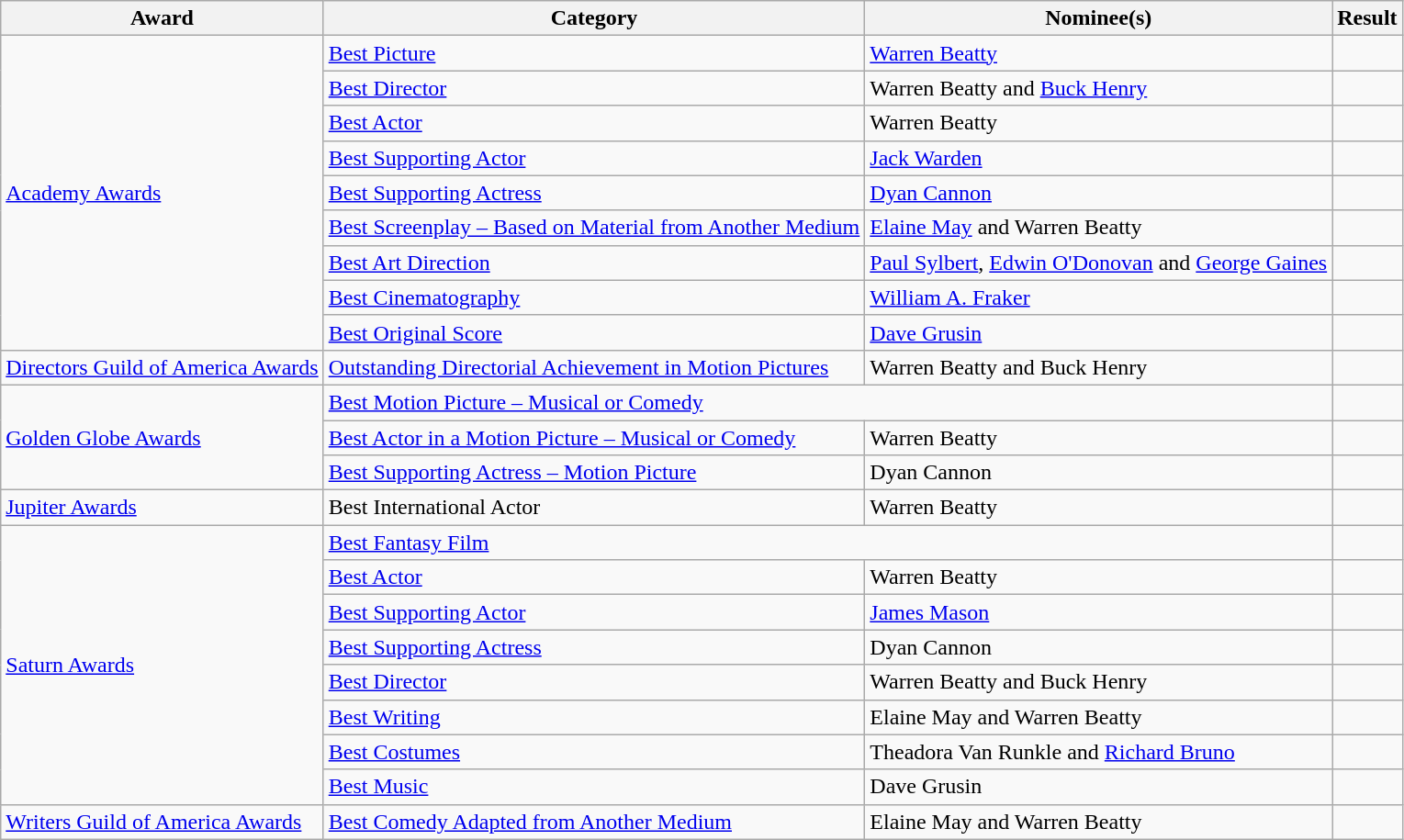<table class="wikitable plainrowheaders">
<tr>
<th>Award</th>
<th>Category</th>
<th>Nominee(s)</th>
<th>Result</th>
</tr>
<tr>
<td rowspan="9"><a href='#'>Academy Awards</a></td>
<td><a href='#'>Best Picture</a></td>
<td><a href='#'>Warren Beatty</a></td>
<td></td>
</tr>
<tr>
<td><a href='#'>Best Director</a></td>
<td>Warren Beatty and <a href='#'>Buck Henry</a></td>
<td></td>
</tr>
<tr>
<td><a href='#'>Best Actor</a></td>
<td>Warren Beatty</td>
<td></td>
</tr>
<tr>
<td><a href='#'>Best Supporting Actor</a></td>
<td><a href='#'>Jack Warden</a></td>
<td></td>
</tr>
<tr>
<td><a href='#'>Best Supporting Actress</a></td>
<td><a href='#'>Dyan Cannon</a></td>
<td></td>
</tr>
<tr>
<td><a href='#'>Best Screenplay – Based on Material from Another Medium</a></td>
<td><a href='#'>Elaine May</a> and Warren Beatty</td>
<td></td>
</tr>
<tr>
<td><a href='#'>Best Art Direction</a></td>
<td><a href='#'>Paul Sylbert</a>, <a href='#'>Edwin O'Donovan</a> and <a href='#'>George Gaines</a></td>
<td></td>
</tr>
<tr>
<td><a href='#'>Best Cinematography</a></td>
<td><a href='#'>William A. Fraker</a></td>
<td></td>
</tr>
<tr>
<td><a href='#'>Best Original Score</a></td>
<td><a href='#'>Dave Grusin</a></td>
<td></td>
</tr>
<tr>
<td><a href='#'>Directors Guild of America Awards</a></td>
<td><a href='#'>Outstanding Directorial Achievement in Motion Pictures</a></td>
<td>Warren Beatty and Buck Henry</td>
<td></td>
</tr>
<tr>
<td rowspan="3"><a href='#'>Golden Globe Awards</a></td>
<td colspan="2"><a href='#'>Best Motion Picture – Musical or Comedy</a></td>
<td></td>
</tr>
<tr>
<td><a href='#'>Best Actor in a Motion Picture – Musical or Comedy</a></td>
<td>Warren Beatty</td>
<td></td>
</tr>
<tr>
<td><a href='#'>Best Supporting Actress – Motion Picture</a></td>
<td>Dyan Cannon</td>
<td></td>
</tr>
<tr>
<td><a href='#'>Jupiter Awards</a></td>
<td>Best International Actor</td>
<td>Warren Beatty</td>
<td></td>
</tr>
<tr>
<td rowspan="8"><a href='#'>Saturn Awards</a></td>
<td colspan="2"><a href='#'>Best Fantasy Film</a></td>
<td></td>
</tr>
<tr>
<td><a href='#'>Best Actor</a></td>
<td>Warren Beatty</td>
<td></td>
</tr>
<tr>
<td><a href='#'>Best Supporting Actor</a></td>
<td><a href='#'>James Mason</a></td>
<td></td>
</tr>
<tr>
<td><a href='#'>Best Supporting Actress</a></td>
<td>Dyan Cannon</td>
<td></td>
</tr>
<tr>
<td><a href='#'>Best Director</a></td>
<td>Warren Beatty and Buck Henry</td>
<td></td>
</tr>
<tr>
<td><a href='#'>Best Writing</a></td>
<td>Elaine May and Warren Beatty</td>
<td></td>
</tr>
<tr>
<td><a href='#'>Best Costumes</a></td>
<td>Theadora Van Runkle and <a href='#'>Richard Bruno</a></td>
<td></td>
</tr>
<tr>
<td><a href='#'>Best Music</a></td>
<td>Dave Grusin</td>
<td></td>
</tr>
<tr>
<td><a href='#'>Writers Guild of America Awards</a></td>
<td><a href='#'>Best Comedy Adapted from Another Medium</a></td>
<td>Elaine May and Warren Beatty</td>
<td></td>
</tr>
</table>
